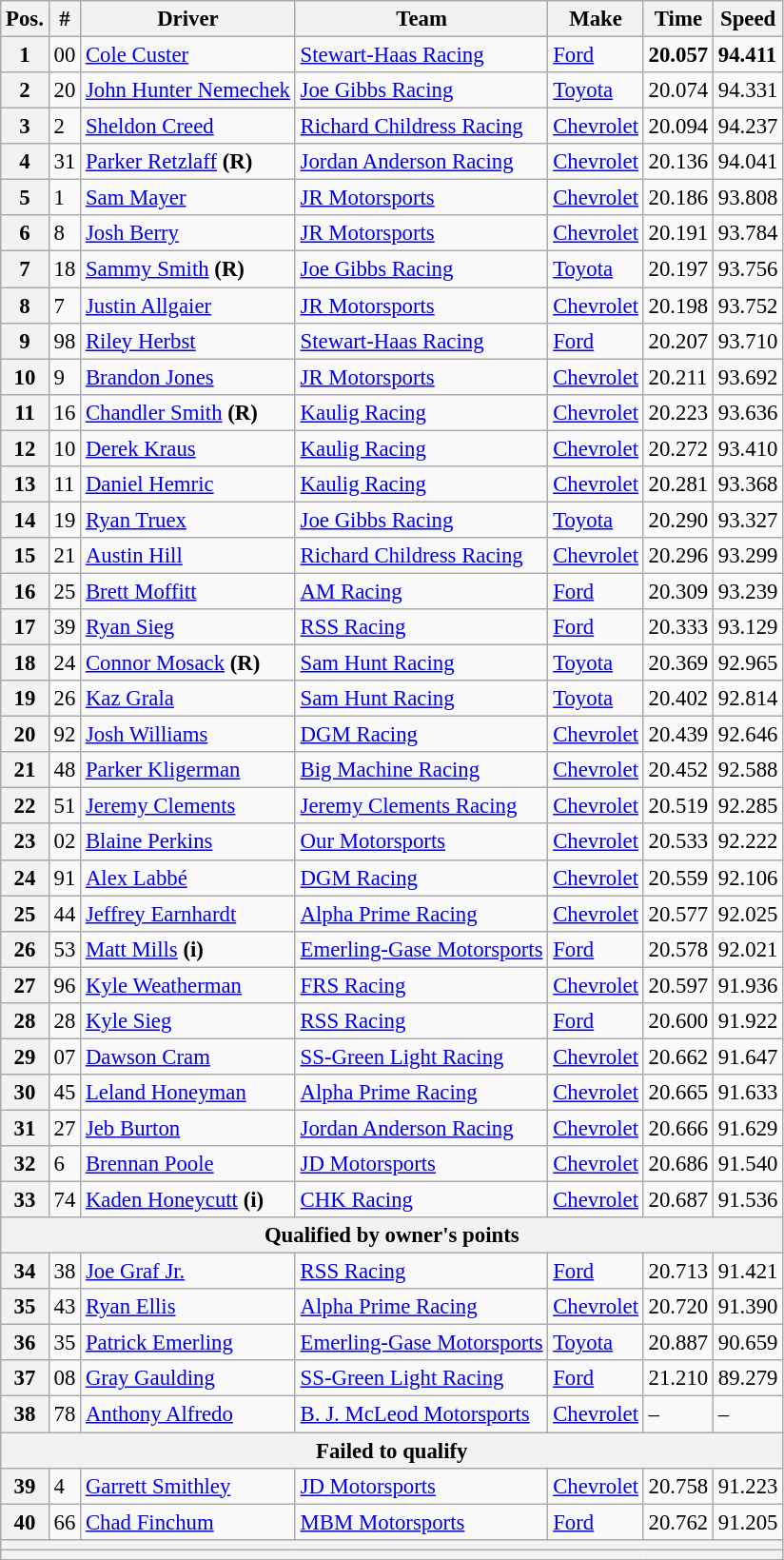<table class="wikitable" style="font-size:95%">
<tr>
<th>Pos.</th>
<th>#</th>
<th>Driver</th>
<th>Team</th>
<th>Make</th>
<th>Time</th>
<th>Speed</th>
</tr>
<tr>
<th>1</th>
<td>00</td>
<td><a href='#'>Cole Custer</a></td>
<td><a href='#'>Stewart-Haas Racing</a></td>
<td><a href='#'>Ford</a></td>
<td><strong>20.057</strong></td>
<td><strong>94.411</strong></td>
</tr>
<tr>
<th>2</th>
<td>20</td>
<td><a href='#'>John Hunter Nemechek</a></td>
<td><a href='#'>Joe Gibbs Racing</a></td>
<td><a href='#'>Toyota</a></td>
<td>20.074</td>
<td>94.331</td>
</tr>
<tr>
<th>3</th>
<td>2</td>
<td><a href='#'>Sheldon Creed</a></td>
<td><a href='#'>Richard Childress Racing</a></td>
<td><a href='#'>Chevrolet</a></td>
<td>20.094</td>
<td>94.237</td>
</tr>
<tr>
<th>4</th>
<td>31</td>
<td><a href='#'>Parker Retzlaff</a> <strong>(R)</strong></td>
<td><a href='#'>Jordan Anderson Racing</a></td>
<td><a href='#'>Chevrolet</a></td>
<td>20.136</td>
<td>94.041</td>
</tr>
<tr>
<th>5</th>
<td>1</td>
<td><a href='#'>Sam Mayer</a></td>
<td><a href='#'>JR Motorsports</a></td>
<td><a href='#'>Chevrolet</a></td>
<td>20.186</td>
<td>93.808</td>
</tr>
<tr>
<th>6</th>
<td>8</td>
<td><a href='#'>Josh Berry</a></td>
<td><a href='#'>JR Motorsports</a></td>
<td><a href='#'>Chevrolet</a></td>
<td>20.191</td>
<td>93.784</td>
</tr>
<tr>
<th>7</th>
<td>18</td>
<td><a href='#'>Sammy Smith</a> <strong>(R)</strong></td>
<td><a href='#'>Joe Gibbs Racing</a></td>
<td><a href='#'>Toyota</a></td>
<td>20.197</td>
<td>93.756</td>
</tr>
<tr>
<th>8</th>
<td>7</td>
<td><a href='#'>Justin Allgaier</a></td>
<td><a href='#'>JR Motorsports</a></td>
<td><a href='#'>Chevrolet</a></td>
<td>20.198</td>
<td>93.752</td>
</tr>
<tr>
<th>9</th>
<td>98</td>
<td><a href='#'>Riley Herbst</a></td>
<td><a href='#'>Stewart-Haas Racing</a></td>
<td><a href='#'>Ford</a></td>
<td>20.207</td>
<td>93.710</td>
</tr>
<tr>
<th>10</th>
<td>9</td>
<td><a href='#'>Brandon Jones</a></td>
<td><a href='#'>JR Motorsports</a></td>
<td><a href='#'>Chevrolet</a></td>
<td>20.211</td>
<td>93.692</td>
</tr>
<tr>
<th>11</th>
<td>16</td>
<td><a href='#'>Chandler Smith</a> <strong>(R)</strong></td>
<td><a href='#'>Kaulig Racing</a></td>
<td><a href='#'>Chevrolet</a></td>
<td>20.223</td>
<td>93.636</td>
</tr>
<tr>
<th>12</th>
<td>10</td>
<td><a href='#'>Derek Kraus</a></td>
<td><a href='#'>Kaulig Racing</a></td>
<td><a href='#'>Chevrolet</a></td>
<td>20.272</td>
<td>93.410</td>
</tr>
<tr>
<th>13</th>
<td>11</td>
<td><a href='#'>Daniel Hemric</a></td>
<td><a href='#'>Kaulig Racing</a></td>
<td><a href='#'>Chevrolet</a></td>
<td>20.281</td>
<td>93.368</td>
</tr>
<tr>
<th>14</th>
<td>19</td>
<td><a href='#'>Ryan Truex</a></td>
<td><a href='#'>Joe Gibbs Racing</a></td>
<td><a href='#'>Toyota</a></td>
<td>20.290</td>
<td>93.327</td>
</tr>
<tr>
<th>15</th>
<td>21</td>
<td><a href='#'>Austin Hill</a></td>
<td><a href='#'>Richard Childress Racing</a></td>
<td><a href='#'>Chevrolet</a></td>
<td>20.296</td>
<td>93.299</td>
</tr>
<tr>
<th>16</th>
<td>25</td>
<td><a href='#'>Brett Moffitt</a></td>
<td><a href='#'>AM Racing</a></td>
<td><a href='#'>Ford</a></td>
<td>20.309</td>
<td>93.239</td>
</tr>
<tr>
<th>17</th>
<td>39</td>
<td><a href='#'>Ryan Sieg</a></td>
<td><a href='#'>RSS Racing</a></td>
<td><a href='#'>Ford</a></td>
<td>20.333</td>
<td>93.129</td>
</tr>
<tr>
<th>18</th>
<td>24</td>
<td><a href='#'>Connor Mosack</a> <strong>(R)</strong></td>
<td><a href='#'>Sam Hunt Racing</a></td>
<td><a href='#'>Toyota</a></td>
<td>20.369</td>
<td>92.965</td>
</tr>
<tr>
<th>19</th>
<td>26</td>
<td><a href='#'>Kaz Grala</a></td>
<td><a href='#'>Sam Hunt Racing</a></td>
<td><a href='#'>Toyota</a></td>
<td>20.402</td>
<td>92.814</td>
</tr>
<tr>
<th>20</th>
<td>92</td>
<td><a href='#'>Josh Williams</a></td>
<td><a href='#'>DGM Racing</a></td>
<td><a href='#'>Chevrolet</a></td>
<td>20.439</td>
<td>92.646</td>
</tr>
<tr>
<th>21</th>
<td>48</td>
<td><a href='#'>Parker Kligerman</a></td>
<td><a href='#'>Big Machine Racing</a></td>
<td><a href='#'>Chevrolet</a></td>
<td>20.452</td>
<td>92.588</td>
</tr>
<tr>
<th>22</th>
<td>51</td>
<td><a href='#'>Jeremy Clements</a></td>
<td><a href='#'>Jeremy Clements Racing</a></td>
<td><a href='#'>Chevrolet</a></td>
<td>20.519</td>
<td>92.285</td>
</tr>
<tr>
<th>23</th>
<td>02</td>
<td><a href='#'>Blaine Perkins</a></td>
<td><a href='#'>Our Motorsports</a></td>
<td><a href='#'>Chevrolet</a></td>
<td>20.533</td>
<td>92.222</td>
</tr>
<tr>
<th>24</th>
<td>91</td>
<td><a href='#'>Alex Labbé</a></td>
<td><a href='#'>DGM Racing</a></td>
<td><a href='#'>Chevrolet</a></td>
<td>20.559</td>
<td>92.106</td>
</tr>
<tr>
<th>25</th>
<td>44</td>
<td><a href='#'>Jeffrey Earnhardt</a></td>
<td><a href='#'>Alpha Prime Racing</a></td>
<td><a href='#'>Chevrolet</a></td>
<td>20.577</td>
<td>92.025</td>
</tr>
<tr>
<th>26</th>
<td>53</td>
<td><a href='#'>Matt Mills</a> <strong>(i)</strong></td>
<td><a href='#'>Emerling-Gase Motorsports</a></td>
<td><a href='#'>Ford</a></td>
<td>20.578</td>
<td>92.021</td>
</tr>
<tr>
<th>27</th>
<td>96</td>
<td><a href='#'>Kyle Weatherman</a></td>
<td><a href='#'>FRS Racing</a></td>
<td><a href='#'>Chevrolet</a></td>
<td>20.597</td>
<td>91.936</td>
</tr>
<tr>
<th>28</th>
<td>28</td>
<td><a href='#'>Kyle Sieg</a></td>
<td><a href='#'>RSS Racing</a></td>
<td><a href='#'>Ford</a></td>
<td>20.600</td>
<td>91.922</td>
</tr>
<tr>
<th>29</th>
<td>07</td>
<td><a href='#'>Dawson Cram</a></td>
<td><a href='#'>SS-Green Light Racing</a></td>
<td><a href='#'>Chevrolet</a></td>
<td>20.662</td>
<td>91.647</td>
</tr>
<tr>
<th>30</th>
<td>45</td>
<td><a href='#'>Leland Honeyman</a></td>
<td><a href='#'>Alpha Prime Racing</a></td>
<td><a href='#'>Chevrolet</a></td>
<td>20.665</td>
<td>91.633</td>
</tr>
<tr>
<th>31</th>
<td>27</td>
<td><a href='#'>Jeb Burton</a></td>
<td><a href='#'>Jordan Anderson Racing</a></td>
<td><a href='#'>Chevrolet</a></td>
<td>20.666</td>
<td>91.629</td>
</tr>
<tr>
<th>32</th>
<td>6</td>
<td><a href='#'>Brennan Poole</a></td>
<td><a href='#'>JD Motorsports</a></td>
<td><a href='#'>Chevrolet</a></td>
<td>20.686</td>
<td>91.540</td>
</tr>
<tr>
<th>33</th>
<td>74</td>
<td><a href='#'>Kaden Honeycutt</a> <strong>(i)</strong></td>
<td><a href='#'>CHK Racing</a></td>
<td><a href='#'>Chevrolet</a></td>
<td>20.687</td>
<td>91.536</td>
</tr>
<tr>
<th colspan="7">Qualified by owner's points</th>
</tr>
<tr>
<th>34</th>
<td>38</td>
<td><a href='#'>Joe Graf Jr.</a></td>
<td><a href='#'>RSS Racing</a></td>
<td><a href='#'>Ford</a></td>
<td>20.713</td>
<td>91.421</td>
</tr>
<tr>
<th>35</th>
<td>43</td>
<td><a href='#'>Ryan Ellis</a></td>
<td><a href='#'>Alpha Prime Racing</a></td>
<td><a href='#'>Chevrolet</a></td>
<td>20.720</td>
<td>91.390</td>
</tr>
<tr>
<th>36</th>
<td>35</td>
<td><a href='#'>Patrick Emerling</a></td>
<td><a href='#'>Emerling-Gase Motorsports</a></td>
<td><a href='#'>Toyota</a></td>
<td>20.887</td>
<td>90.659</td>
</tr>
<tr>
<th>37</th>
<td>08</td>
<td><a href='#'>Gray Gaulding</a></td>
<td><a href='#'>SS-Green Light Racing</a></td>
<td><a href='#'>Ford</a></td>
<td>21.210</td>
<td>89.279</td>
</tr>
<tr>
<th>38</th>
<td>78</td>
<td><a href='#'>Anthony Alfredo</a></td>
<td><a href='#'>B. J. McLeod Motorsports</a></td>
<td><a href='#'>Chevrolet</a></td>
<td>–</td>
<td>–</td>
</tr>
<tr>
<th colspan="7">Failed to qualify</th>
</tr>
<tr>
<th>39</th>
<td>4</td>
<td><a href='#'>Garrett Smithley</a></td>
<td><a href='#'>JD Motorsports</a></td>
<td><a href='#'>Chevrolet</a></td>
<td>20.758</td>
<td>91.223</td>
</tr>
<tr>
<th>40</th>
<td>66</td>
<td><a href='#'>Chad Finchum</a></td>
<td><a href='#'>MBM Motorsports</a></td>
<td><a href='#'>Ford</a></td>
<td>20.762</td>
<td>91.205</td>
</tr>
<tr>
<th colspan="7"></th>
</tr>
<tr>
<th colspan="7"></th>
</tr>
</table>
